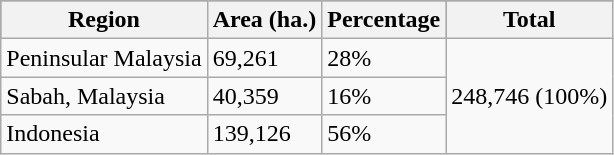<table class="wikitable">
<tr style="background:#96c; text-align:center;">
<th style="text-align:center;">Region</th>
<th>Area (ha.)</th>
<th>Percentage</th>
<th>Total</th>
</tr>
<tr>
<td>Peninsular Malaysia</td>
<td>69,261</td>
<td>28%</td>
<td rowspan="3">248,746 (100%)</td>
</tr>
<tr>
<td>Sabah, Malaysia</td>
<td>40,359</td>
<td>16%</td>
</tr>
<tr>
<td>Indonesia</td>
<td>139,126</td>
<td>56%</td>
</tr>
</table>
